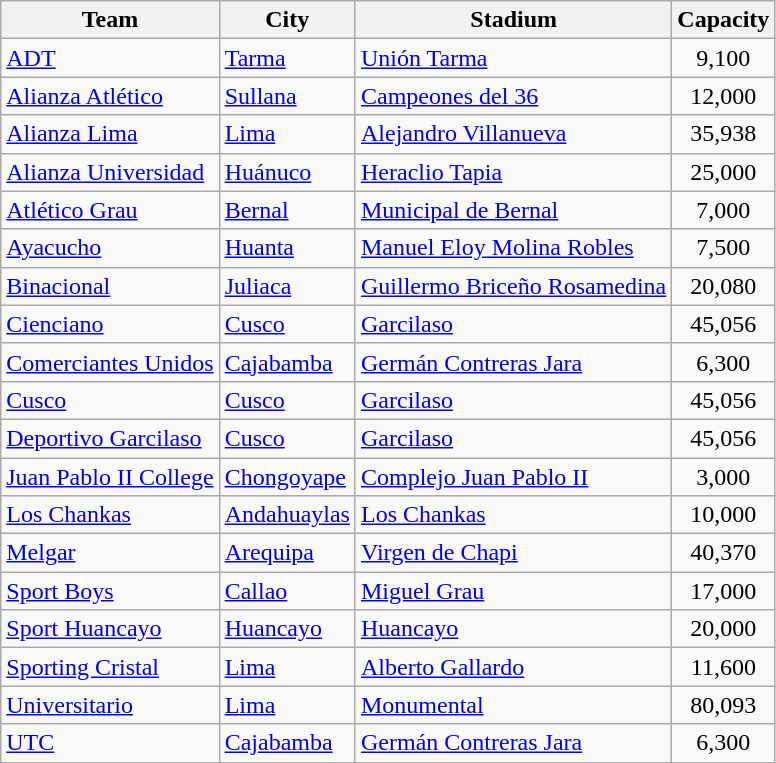<table class="wikitable sortable">
<tr>
<th>Team</th>
<th>City</th>
<th>Stadium</th>
<th>Capacity</th>
</tr>
<tr>
<td><a href='#'>ADT</a></td>
<td><a href='#'>Tarma</a></td>
<td><a href='#'>Unión Tarma</a></td>
<td align="center">9,100</td>
</tr>
<tr>
<td><a href='#'>Alianza Atlético</a></td>
<td><a href='#'>Sullana</a></td>
<td><a href='#'>Campeones del 36</a></td>
<td align="center">12,000</td>
</tr>
<tr>
<td><a href='#'>Alianza Lima</a></td>
<td><a href='#'>Lima</a></td>
<td><a href='#'>Alejandro Villanueva</a></td>
<td align="center">35,938</td>
</tr>
<tr>
<td><a href='#'>Alianza Universidad</a></td>
<td><a href='#'>Huánuco</a></td>
<td><a href='#'>Heraclio Tapia</a></td>
<td align="center">25,000</td>
</tr>
<tr>
<td><a href='#'>Atlético Grau</a></td>
<td><a href='#'>Bernal</a></td>
<td><a href='#'>Municipal de Bernal</a></td>
<td align="center">7,000</td>
</tr>
<tr>
<td><a href='#'>Ayacucho</a></td>
<td><a href='#'>Huanta</a></td>
<td><a href='#'>Manuel Eloy Molina Robles</a></td>
<td align="center">7,500</td>
</tr>
<tr>
<td><a href='#'>Binacional</a></td>
<td><a href='#'>Juliaca</a></td>
<td><a href='#'>Guillermo Briceño Rosamedina</a></td>
<td align="center">20,080</td>
</tr>
<tr>
<td><a href='#'>Cienciano</a></td>
<td><a href='#'>Cusco</a></td>
<td><a href='#'>Garcilaso</a></td>
<td align="center">45,056</td>
</tr>
<tr>
<td><a href='#'>Comerciantes Unidos</a></td>
<td><a href='#'>Cajabamba</a></td>
<td><a href='#'>Germán Contreras Jara</a></td>
<td align="center">6,300</td>
</tr>
<tr>
<td><a href='#'>Cusco</a></td>
<td><a href='#'>Cusco</a></td>
<td><a href='#'>Garcilaso</a></td>
<td align="center">45,056</td>
</tr>
<tr>
<td><a href='#'>Deportivo Garcilaso</a></td>
<td><a href='#'>Cusco</a></td>
<td><a href='#'>Garcilaso</a></td>
<td align="center">45,056</td>
</tr>
<tr>
<td><a href='#'>Juan Pablo II College</a></td>
<td><a href='#'>Chongoyape</a></td>
<td><a href='#'>Complejo Juan Pablo II</a></td>
<td align="center">3,000</td>
</tr>
<tr>
<td><a href='#'>Los Chankas</a></td>
<td><a href='#'>Andahuaylas</a></td>
<td><a href='#'>Los Chankas</a></td>
<td align="center">10,000</td>
</tr>
<tr>
<td><a href='#'>Melgar</a></td>
<td><a href='#'>Arequipa</a></td>
<td><a href='#'>Virgen de Chapi</a></td>
<td align="center">40,370</td>
</tr>
<tr>
<td><a href='#'>Sport Boys</a></td>
<td><a href='#'>Callao</a></td>
<td><a href='#'>Miguel Grau</a></td>
<td align="center">17,000</td>
</tr>
<tr>
<td><a href='#'>Sport Huancayo</a></td>
<td><a href='#'>Huancayo</a></td>
<td><a href='#'>Huancayo</a></td>
<td align="center">20,000</td>
</tr>
<tr>
<td><a href='#'>Sporting Cristal</a></td>
<td><a href='#'>Lima</a></td>
<td><a href='#'>Alberto Gallardo</a></td>
<td align="center">11,600</td>
</tr>
<tr>
<td><a href='#'>Universitario</a></td>
<td><a href='#'>Lima</a></td>
<td><a href='#'>Monumental</a></td>
<td align="center">80,093</td>
</tr>
<tr>
<td><a href='#'>UTC</a></td>
<td><a href='#'>Cajabamba</a></td>
<td><a href='#'>Germán Contreras Jara</a></td>
<td align="center">6,300</td>
</tr>
</table>
